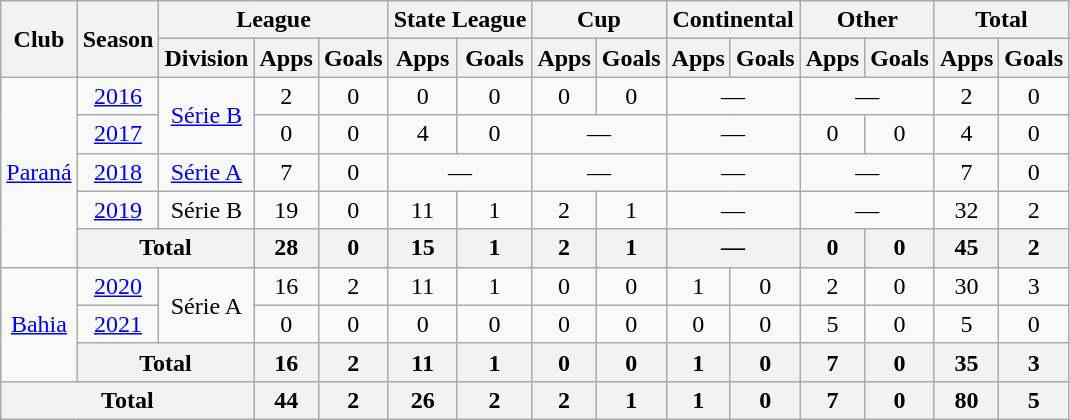<table class="wikitable" style="text-align: center;">
<tr>
<th rowspan="2">Club</th>
<th rowspan="2">Season</th>
<th colspan="3">League</th>
<th colspan="2">State League</th>
<th colspan="2">Cup</th>
<th colspan="2">Continental</th>
<th colspan="2">Other</th>
<th colspan="2">Total</th>
</tr>
<tr>
<th>Division</th>
<th>Apps</th>
<th>Goals</th>
<th>Apps</th>
<th>Goals</th>
<th>Apps</th>
<th>Goals</th>
<th>Apps</th>
<th>Goals</th>
<th>Apps</th>
<th>Goals</th>
<th>Apps</th>
<th>Goals</th>
</tr>
<tr>
<td rowspan="5" valign="center"><a href='#'>Paraná</a></td>
<td><a href='#'>2016</a></td>
<td rowspan="2"><a href='#'>Série B</a></td>
<td>2</td>
<td>0</td>
<td>0</td>
<td>0</td>
<td>0</td>
<td>0</td>
<td colspan="2">—</td>
<td colspan="2">—</td>
<td>2</td>
<td>0</td>
</tr>
<tr>
<td><a href='#'>2017</a></td>
<td>0</td>
<td>0</td>
<td>4</td>
<td>0</td>
<td colspan="2">—</td>
<td colspan="2">—</td>
<td>0</td>
<td>0</td>
<td>4</td>
<td>0</td>
</tr>
<tr>
<td><a href='#'>2018</a></td>
<td><a href='#'>Série A</a></td>
<td>7</td>
<td>0</td>
<td colspan="2">—</td>
<td colspan="2">—</td>
<td colspan="2">—</td>
<td colspan="2">—</td>
<td>7</td>
<td>0</td>
</tr>
<tr>
<td><a href='#'>2019</a></td>
<td>Série B</td>
<td>19</td>
<td>0</td>
<td>11</td>
<td>1</td>
<td>2</td>
<td>1</td>
<td colspan="2">—</td>
<td colspan="2">—</td>
<td>32</td>
<td>2</td>
</tr>
<tr>
<th colspan="2">Total</th>
<th>28</th>
<th>0</th>
<th>15</th>
<th>1</th>
<th>2</th>
<th>1</th>
<th colspan="2">—</th>
<th>0</th>
<th>0</th>
<th>45</th>
<th>2</th>
</tr>
<tr>
<td rowspan="3" valign="center"><a href='#'>Bahia</a></td>
<td><a href='#'>2020</a></td>
<td rowspan="2">Série A</td>
<td>16</td>
<td>2</td>
<td>11</td>
<td>1</td>
<td>0</td>
<td>0</td>
<td>1</td>
<td>0</td>
<td>2</td>
<td>0</td>
<td>30</td>
<td>3</td>
</tr>
<tr>
<td><a href='#'>2021</a></td>
<td>0</td>
<td>0</td>
<td>0</td>
<td>0</td>
<td>0</td>
<td>0</td>
<td>0</td>
<td>0</td>
<td>5</td>
<td>0</td>
<td>5</td>
<td>0</td>
</tr>
<tr>
<th colspan="2">Total</th>
<th>16</th>
<th>2</th>
<th>11</th>
<th>1</th>
<th>0</th>
<th>0</th>
<th>1</th>
<th>0</th>
<th>7</th>
<th>0</th>
<th>35</th>
<th>3</th>
</tr>
<tr>
<th colspan="3"><strong>Total</strong></th>
<th>44</th>
<th>2</th>
<th>26</th>
<th>2</th>
<th>2</th>
<th>1</th>
<th>1</th>
<th>0</th>
<th>7</th>
<th>0</th>
<th>80</th>
<th>5</th>
</tr>
</table>
